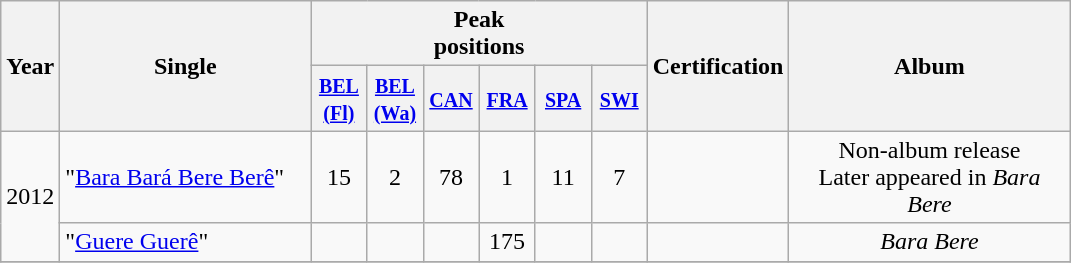<table class="wikitable">
<tr>
<th align="center" rowspan="2">Year</th>
<th align="center" rowspan="2" width="160">Single</th>
<th align="center" colspan="6" width="40">Peak<br>positions</th>
<th align="center" rowspan="2" width="70">Certification</th>
<th align="center" rowspan="2" width="180">Album</th>
</tr>
<tr>
<th width="30"><small><a href='#'>BEL <br>(Fl)</a></small><br></th>
<th width="30"><small><a href='#'>BEL <br>(Wa)</a></small><br></th>
<th width="30"><small><a href='#'>CAN</a></small></th>
<th width="30"><small><a href='#'>FRA</a></small><br></th>
<th width="30"><small><a href='#'>SPA</a></small></th>
<th width="30"><small><a href='#'>SWI</a></small><br></th>
</tr>
<tr>
<td align="center" rowspan="2">2012</td>
<td>"<a href='#'>Bara Bará Bere Berê</a>"</td>
<td align="center">15</td>
<td align="center">2</td>
<td align="center">78</td>
<td align="center">1</td>
<td align="center">11</td>
<td align="center">7</td>
<td align="center"></td>
<td align="center" rowspan="1">Non-album release <br>Later appeared in <em>Bara Bere</em></td>
</tr>
<tr>
<td>"<a href='#'>Guere Guerê</a>"</td>
<td align="center"></td>
<td align="center"></td>
<td align="center"></td>
<td align="center">175</td>
<td align="center"></td>
<td align="center"></td>
<td align="center"></td>
<td align="center" rowspan="1"><em>Bara Bere</em></td>
</tr>
<tr>
</tr>
</table>
